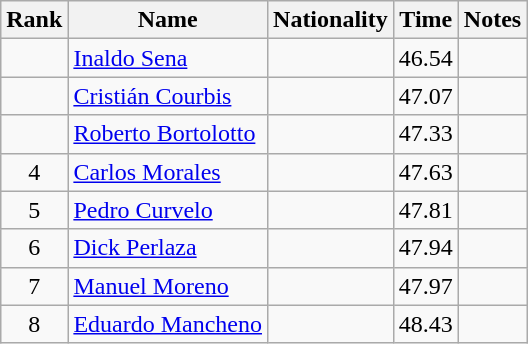<table class="wikitable sortable" style="text-align:center">
<tr>
<th>Rank</th>
<th>Name</th>
<th>Nationality</th>
<th>Time</th>
<th>Notes</th>
</tr>
<tr>
<td align=center></td>
<td align=left><a href='#'>Inaldo Sena</a></td>
<td align=left></td>
<td>46.54</td>
<td></td>
</tr>
<tr>
<td align=center></td>
<td align=left><a href='#'>Cristián Courbis</a></td>
<td align=left></td>
<td>47.07</td>
<td></td>
</tr>
<tr>
<td align=center></td>
<td align=left><a href='#'>Roberto Bortolotto</a></td>
<td align=left></td>
<td>47.33</td>
<td></td>
</tr>
<tr>
<td align=center>4</td>
<td align=left><a href='#'>Carlos Morales</a></td>
<td align=left></td>
<td>47.63</td>
<td></td>
</tr>
<tr>
<td align=center>5</td>
<td align=left><a href='#'>Pedro Curvelo</a></td>
<td align=left></td>
<td>47.81</td>
<td></td>
</tr>
<tr>
<td align=center>6</td>
<td align=left><a href='#'>Dick Perlaza</a></td>
<td align=left></td>
<td>47.94</td>
<td></td>
</tr>
<tr>
<td align=center>7</td>
<td align=left><a href='#'>Manuel Moreno</a></td>
<td align=left></td>
<td>47.97</td>
<td></td>
</tr>
<tr>
<td align=center>8</td>
<td align=left><a href='#'>Eduardo Mancheno</a></td>
<td align=left></td>
<td>48.43</td>
<td></td>
</tr>
</table>
